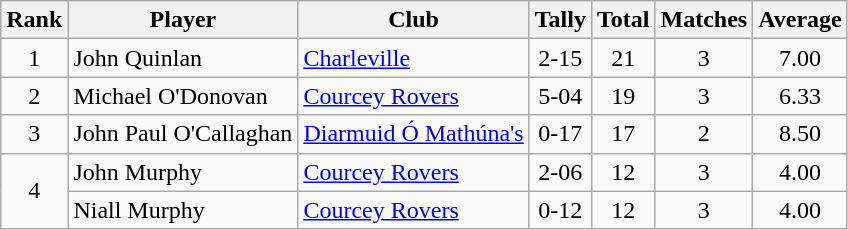<table class="wikitable">
<tr>
<th>Rank</th>
<th>Player</th>
<th>Club</th>
<th>Tally</th>
<th>Total</th>
<th>Matches</th>
<th>Average</th>
</tr>
<tr>
<td rowspan=1 align=center>1</td>
<td>John Quinlan</td>
<td><a href='#'>Charleville</a></td>
<td align=center>2-15</td>
<td align=center>21</td>
<td align=center>3</td>
<td align=center>7.00</td>
</tr>
<tr>
<td rowspan=1 align=center>2</td>
<td>Michael O'Donovan</td>
<td><a href='#'>Courcey Rovers</a></td>
<td align=center>5-04</td>
<td align=center>19</td>
<td align=center>3</td>
<td align=center>6.33</td>
</tr>
<tr>
<td rowspan=1 align=center>3</td>
<td>John Paul O'Callaghan</td>
<td><a href='#'>Diarmuid Ó Mathúna's</a></td>
<td align=center>0-17</td>
<td align=center>17</td>
<td align=center>2</td>
<td align=center>8.50</td>
</tr>
<tr>
<td rowspan=2 align=center>4</td>
<td>John Murphy</td>
<td><a href='#'>Courcey Rovers</a></td>
<td align=center>2-06</td>
<td align=center>12</td>
<td align=center>3</td>
<td align=center>4.00</td>
</tr>
<tr>
<td>Niall Murphy</td>
<td><a href='#'>Courcey Rovers</a></td>
<td align=center>0-12</td>
<td align=center>12</td>
<td align=center>3</td>
<td align=center>4.00</td>
</tr>
</table>
